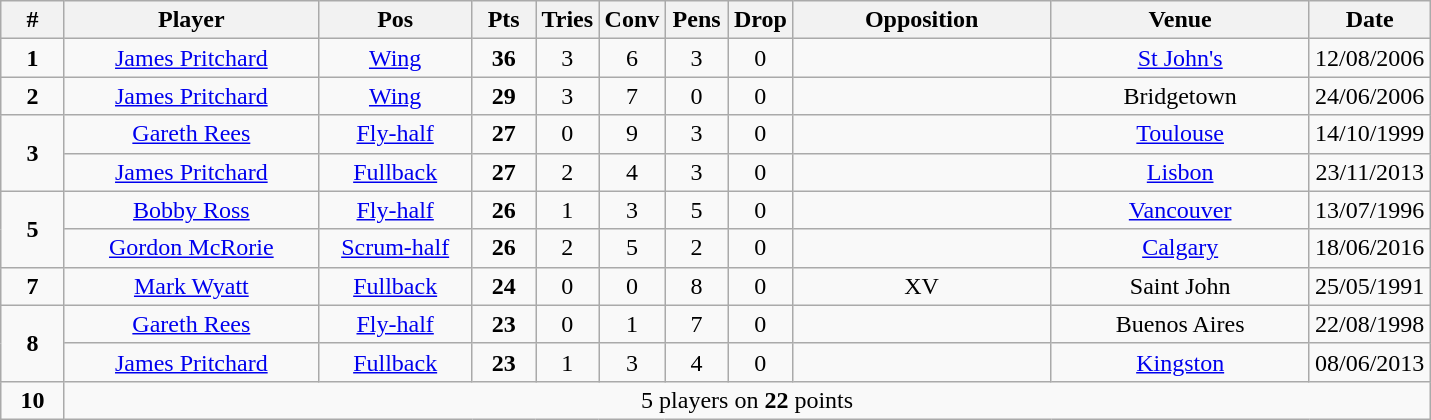<table class="wikitable" style="font-size:100%; text-align:center;">
<tr>
<th style="width:35px;">#</th>
<th style="width:162px;">Player</th>
<th style="width:95px;">Pos</th>
<th style="width:35px;">Pts</th>
<th style="width:35px;">Tries</th>
<th style="width:35px;">Conv</th>
<th style="width:35px;">Pens</th>
<th style="width:35px;">Drop</th>
<th style="width:165px;">Opposition</th>
<th style="width:165px;">Venue</th>
<th style="width:65px;">Date</th>
</tr>
<tr>
<td><strong>1</strong></td>
<td><a href='#'>James Pritchard</a></td>
<td><a href='#'>Wing</a></td>
<td><strong>36</strong></td>
<td>3</td>
<td>6</td>
<td>3</td>
<td>0</td>
<td></td>
<td> <a href='#'>St John's</a></td>
<td>12/08/2006</td>
</tr>
<tr>
<td><strong>2</strong></td>
<td><a href='#'>James Pritchard</a></td>
<td><a href='#'>Wing</a></td>
<td><strong>29</strong></td>
<td>3</td>
<td>7</td>
<td>0</td>
<td>0</td>
<td></td>
<td> Bridgetown</td>
<td>24/06/2006</td>
</tr>
<tr>
<td rowspan="2"><strong>3</strong></td>
<td><a href='#'>Gareth Rees</a></td>
<td><a href='#'>Fly-half</a></td>
<td><strong>27</strong></td>
<td>0</td>
<td>9</td>
<td>3</td>
<td>0</td>
<td></td>
<td> <a href='#'>Toulouse</a></td>
<td>14/10/1999</td>
</tr>
<tr>
<td><a href='#'>James Pritchard</a></td>
<td><a href='#'>Fullback</a></td>
<td><strong>27</strong></td>
<td>2</td>
<td>4</td>
<td>3</td>
<td>0</td>
<td></td>
<td> <a href='#'>Lisbon</a></td>
<td>23/11/2013</td>
</tr>
<tr>
<td rowspan="2"><strong>5</strong></td>
<td><a href='#'>Bobby Ross</a></td>
<td><a href='#'>Fly-half</a></td>
<td><strong>26</strong></td>
<td>1</td>
<td>3</td>
<td>5</td>
<td>0</td>
<td></td>
<td> <a href='#'>Vancouver</a></td>
<td>13/07/1996</td>
</tr>
<tr>
<td><a href='#'>Gordon McRorie</a></td>
<td><a href='#'>Scrum-half</a></td>
<td><strong>26</strong></td>
<td>2</td>
<td>5</td>
<td>2</td>
<td>0</td>
<td></td>
<td> <a href='#'>Calgary</a></td>
<td>18/06/2016</td>
</tr>
<tr>
<td><strong>7</strong></td>
<td><a href='#'>Mark Wyatt</a></td>
<td><a href='#'>Fullback</a></td>
<td><strong>24</strong></td>
<td>0</td>
<td>0</td>
<td>8</td>
<td>0</td>
<td> XV</td>
<td> Saint John</td>
<td>25/05/1991</td>
</tr>
<tr>
<td rowspan="2"><strong>8</strong></td>
<td><a href='#'>Gareth Rees</a></td>
<td><a href='#'>Fly-half</a></td>
<td><strong>23</strong></td>
<td>0</td>
<td>1</td>
<td>7</td>
<td>0</td>
<td></td>
<td> Buenos Aires</td>
<td>22/08/1998</td>
</tr>
<tr>
<td><a href='#'>James Pritchard</a></td>
<td><a href='#'>Fullback</a></td>
<td><strong>23</strong></td>
<td>1</td>
<td>3</td>
<td>4</td>
<td>0</td>
<td></td>
<td> <a href='#'>Kingston</a></td>
<td>08/06/2013</td>
</tr>
<tr>
<td><strong>10</strong></td>
<td colspan="10">5 players on <strong>22</strong> points</td>
</tr>
</table>
